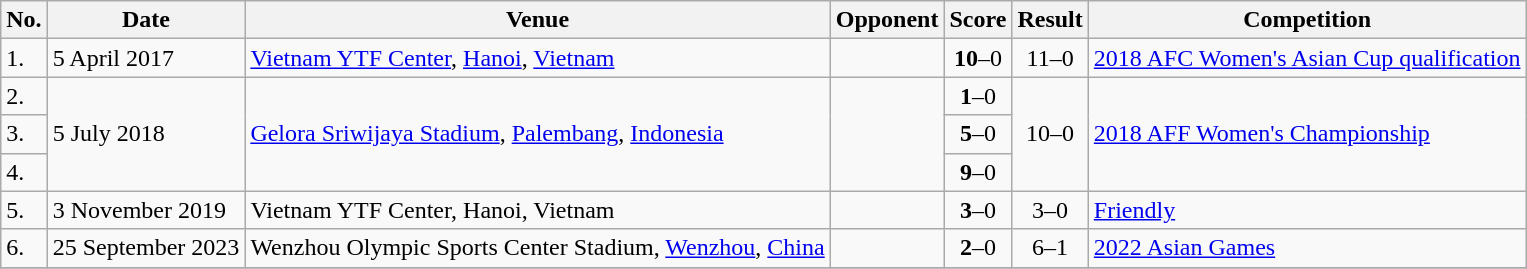<table class="wikitable">
<tr>
<th>No.</th>
<th>Date</th>
<th>Venue</th>
<th>Opponent</th>
<th>Score</th>
<th>Result</th>
<th>Competition</th>
</tr>
<tr>
<td>1.</td>
<td>5 April 2017</td>
<td><a href='#'>Vietnam YTF Center</a>, <a href='#'>Hanoi</a>, <a href='#'>Vietnam</a></td>
<td></td>
<td align=center><strong>10</strong>–0</td>
<td align=center>11–0</td>
<td><a href='#'>2018 AFC Women's Asian Cup qualification</a></td>
</tr>
<tr>
<td>2.</td>
<td rowspan="3">5 July 2018</td>
<td rowspan="3"><a href='#'>Gelora Sriwijaya Stadium</a>, <a href='#'>Palembang</a>, <a href='#'>Indonesia</a></td>
<td rowspan="3"></td>
<td align=center><strong>1</strong>–0</td>
<td rowspan="3" align=center>10–0</td>
<td rowspan="3"><a href='#'>2018 AFF Women's Championship</a></td>
</tr>
<tr>
<td>3.</td>
<td align=center><strong>5</strong>–0</td>
</tr>
<tr>
<td>4.</td>
<td align=center><strong>9</strong>–0</td>
</tr>
<tr>
<td>5.</td>
<td>3 November 2019</td>
<td>Vietnam YTF Center, Hanoi, Vietnam</td>
<td></td>
<td align=center><strong>3</strong>–0</td>
<td align=center>3–0</td>
<td><a href='#'>Friendly</a></td>
</tr>
<tr>
<td>6.</td>
<td>25 September 2023</td>
<td>Wenzhou Olympic Sports Center Stadium, <a href='#'>Wenzhou</a>, <a href='#'>China</a></td>
<td></td>
<td align=center><strong>2</strong>–0</td>
<td align=center>6–1</td>
<td><a href='#'>2022 Asian Games</a></td>
</tr>
<tr>
</tr>
</table>
